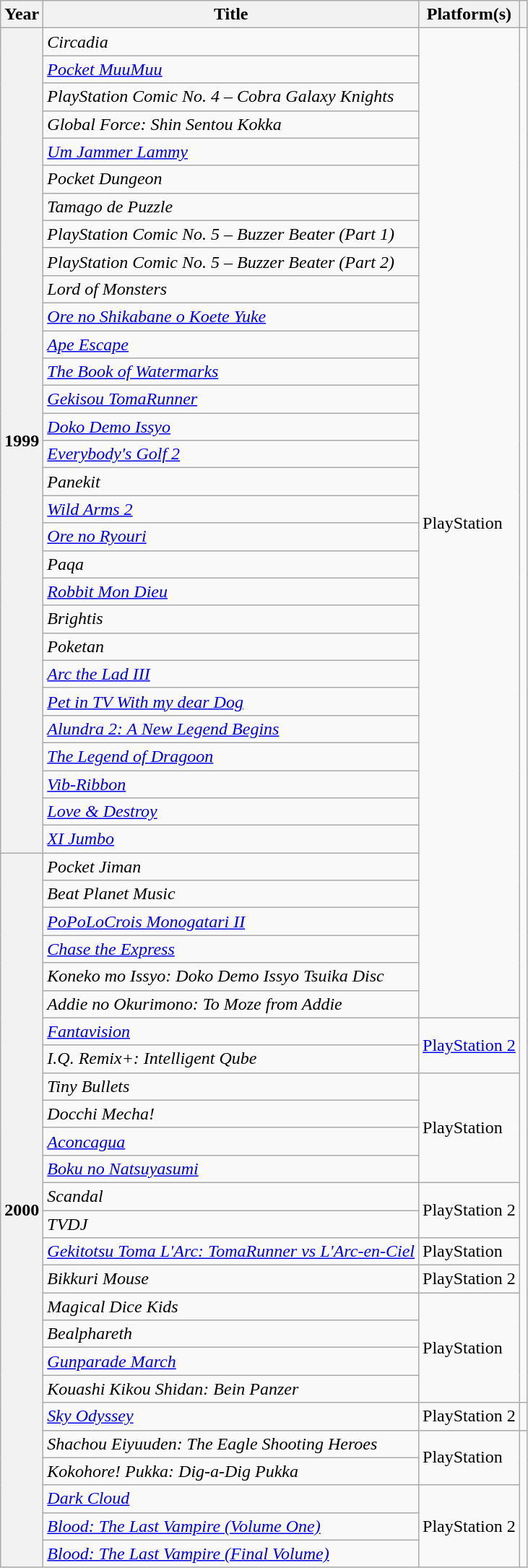<table class="wikitable sortable plainrowheaders">
<tr>
<th scope="col">Year</th>
<th scope="col">Title</th>
<th scope="col">Platform(s)</th>
<th scope="col"></th>
</tr>
<tr>
<th scope="row" rowspan="30">1999</th>
<td><em>Circadia</em></td>
<td rowspan="36">PlayStation</td>
<td rowspan="50"></td>
</tr>
<tr>
<td><em><a href='#'>Pocket MuuMuu</a></em></td>
</tr>
<tr>
<td><em>PlayStation Comic No. 4 – Cobra Galaxy Knights</em></td>
</tr>
<tr>
<td><em>Global Force: Shin Sentou Kokka</em></td>
</tr>
<tr>
<td><em><a href='#'>Um Jammer Lammy</a></em></td>
</tr>
<tr>
<td><em>Pocket Dungeon</em></td>
</tr>
<tr>
<td><em>Tamago de Puzzle</em></td>
</tr>
<tr>
<td><em>PlayStation Comic No. 5 – Buzzer Beater (Part 1)</em></td>
</tr>
<tr>
<td><em>PlayStation Comic No. 5 – Buzzer Beater (Part 2)</em></td>
</tr>
<tr>
<td><em>Lord of Monsters</em></td>
</tr>
<tr>
<td><em><a href='#'>Ore no Shikabane o Koete Yuke</a></em></td>
</tr>
<tr>
<td><em><a href='#'>Ape Escape</a></em></td>
</tr>
<tr>
<td><em><a href='#'>The Book of Watermarks</a></em></td>
</tr>
<tr>
<td><em><a href='#'>Gekisou TomaRunner</a></em></td>
</tr>
<tr>
<td><em><a href='#'>Doko Demo Issyo</a></em></td>
</tr>
<tr>
<td><em><a href='#'>Everybody's Golf 2</a></em></td>
</tr>
<tr>
<td><em>Panekit</em></td>
</tr>
<tr>
<td><em><a href='#'>Wild Arms 2</a></em></td>
</tr>
<tr>
<td><em><a href='#'>Ore no Ryouri</a></em></td>
</tr>
<tr>
<td><em>Paqa</em></td>
</tr>
<tr>
<td><em><a href='#'>Robbit Mon Dieu</a></em></td>
</tr>
<tr>
<td><em>Brightis</em></td>
</tr>
<tr>
<td><em>Poketan</em></td>
</tr>
<tr>
<td><em><a href='#'>Arc the Lad III</a></em></td>
</tr>
<tr>
<td><em><a href='#'>Pet in TV With my dear Dog</a></em></td>
</tr>
<tr>
<td><em><a href='#'>Alundra 2: A New Legend Begins</a></em></td>
</tr>
<tr>
<td><em><a href='#'>The Legend of Dragoon</a></em></td>
</tr>
<tr>
<td><em><a href='#'>Vib-Ribbon</a></em></td>
</tr>
<tr>
<td><em><a href='#'>Love & Destroy</a></em></td>
</tr>
<tr>
<td><em><a href='#'>XI Jumbo</a></em></td>
</tr>
<tr>
<th scope="row" rowspan="26">2000</th>
<td><em>Pocket Jiman</em></td>
</tr>
<tr>
<td><em>Beat Planet Music</em></td>
</tr>
<tr>
<td><em><a href='#'>PoPoLoCrois Monogatari II</a></em></td>
</tr>
<tr>
<td><em><a href='#'>Chase the Express</a></em></td>
</tr>
<tr>
<td><em>Koneko mo Issyo: Doko Demo Issyo Tsuika Disc</em></td>
</tr>
<tr>
<td><em>Addie no Okurimono: To Moze from Addie</em></td>
</tr>
<tr>
<td><em><a href='#'>Fantavision</a></em></td>
<td rowspan="2"><a href='#'>PlayStation 2</a></td>
</tr>
<tr>
<td><em>I.Q. Remix+: Intelligent Qube</em></td>
</tr>
<tr>
<td><em>Tiny Bullets</em></td>
<td rowspan="4">PlayStation</td>
</tr>
<tr>
<td><em>Docchi Mecha!</em></td>
</tr>
<tr>
<td><em><a href='#'>Aconcagua</a></em></td>
</tr>
<tr>
<td><em><a href='#'>Boku no Natsuyasumi</a></em></td>
</tr>
<tr>
<td><em>Scandal</em></td>
<td rowspan="2">PlayStation 2</td>
</tr>
<tr>
<td><em>TVDJ</em></td>
</tr>
<tr>
<td><em><a href='#'>Gekitotsu Toma L'Arc: TomaRunner vs L'Arc-en-Ciel</a></em></td>
<td>PlayStation</td>
</tr>
<tr>
<td><em>Bikkuri Mouse</em></td>
<td>PlayStation 2</td>
</tr>
<tr>
<td><em>Magical Dice Kids</em></td>
<td rowspan="4">PlayStation</td>
</tr>
<tr>
<td><em>Bealphareth</em></td>
</tr>
<tr>
<td><em><a href='#'>Gunparade March</a></em></td>
</tr>
<tr>
<td><em>Kouashi Kikou Shidan: Bein Panzer</em></td>
</tr>
<tr>
<td><em><a href='#'>Sky Odyssey</a></em></td>
<td>PlayStation 2</td>
<td></td>
</tr>
<tr>
<td><em>Shachou Eiyuuden: The Eagle Shooting Heroes</em></td>
<td rowspan="2">PlayStation</td>
<td rowspan="5"></td>
</tr>
<tr>
<td><em>Kokohore! Pukka: Dig-a-Dig Pukka</em></td>
</tr>
<tr>
<td><em><a href='#'>Dark Cloud</a></em></td>
<td rowspan="3">PlayStation 2</td>
</tr>
<tr>
<td><em><a href='#'>Blood: The Last Vampire (Volume One)</a></em></td>
</tr>
<tr>
<td><em><a href='#'>Blood: The Last Vampire (Final Volume)</a></em></td>
</tr>
</table>
